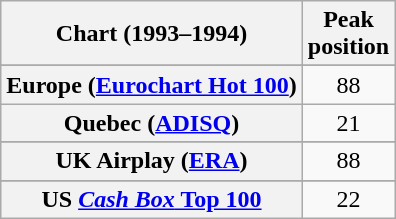<table class="wikitable sortable plainrowheaders" style="text-align:center">
<tr>
<th scope="col">Chart (1993–1994)</th>
<th scope="col">Peak<br>position</th>
</tr>
<tr>
</tr>
<tr>
<th scope="row">Europe (<a href='#'>Eurochart Hot 100</a>)</th>
<td>88</td>
</tr>
<tr>
<th scope="row">Quebec (<a href='#'>ADISQ</a>)</th>
<td align="center">21</td>
</tr>
<tr>
</tr>
<tr>
<th scope="row">UK Airplay (<a href='#'>ERA</a>)</th>
<td>88</td>
</tr>
<tr>
</tr>
<tr>
</tr>
<tr>
<th scope="row">US <a href='#'><em>Cash Box</em> Top 100</a></th>
<td>22</td>
</tr>
</table>
